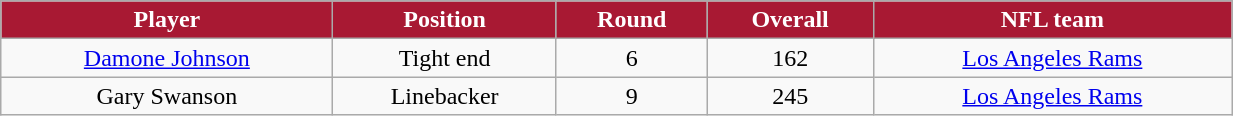<table class="wikitable" width="65%">
<tr align="center" style="background:#A81933;color:#FFFFFF;">
<td><strong>Player</strong></td>
<td><strong>Position</strong></td>
<td><strong>Round</strong></td>
<td><strong>Overall</strong></td>
<td><strong>NFL team</strong></td>
</tr>
<tr align="center" bgcolor="">
<td><a href='#'>Damone Johnson</a></td>
<td>Tight end</td>
<td>6</td>
<td>162</td>
<td><a href='#'>Los Angeles Rams</a></td>
</tr>
<tr align="center" bgcolor="">
<td>Gary Swanson</td>
<td>Linebacker</td>
<td>9</td>
<td>245</td>
<td><a href='#'>Los Angeles Rams</a></td>
</tr>
</table>
